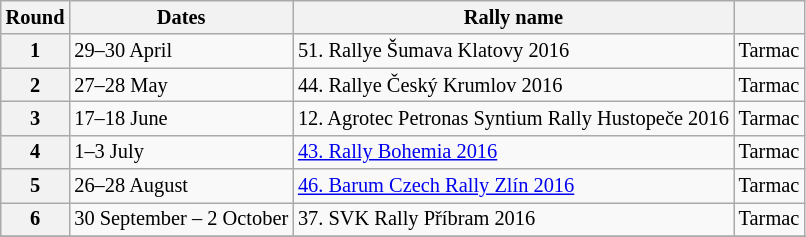<table class="wikitable" style="font-size: 85%">
<tr>
<th>Round</th>
<th>Dates</th>
<th>Rally name</th>
<th></th>
</tr>
<tr>
<th>1</th>
<td>29–30 April</td>
<td>51. Rallye Šumava Klatovy 2016</td>
<td align="center">Tarmac</td>
</tr>
<tr>
<th>2</th>
<td>27–28 May</td>
<td>44. Rallye Český Krumlov 2016</td>
<td align="center">Tarmac</td>
</tr>
<tr>
<th>3</th>
<td>17–18 June</td>
<td>12. Agrotec Petronas Syntium Rally Hustopeče 2016</td>
<td align="center">Tarmac</td>
</tr>
<tr>
<th>4</th>
<td>1–3 July</td>
<td><a href='#'>43. Rally Bohemia 2016</a></td>
<td align="center">Tarmac</td>
</tr>
<tr>
<th>5</th>
<td>26–28 August</td>
<td><a href='#'>46. Barum Czech Rally Zlín 2016</a></td>
<td align="center">Tarmac</td>
</tr>
<tr>
<th>6</th>
<td>30 September – 2 October</td>
<td>37. SVK Rally Příbram 2016</td>
<td align="center">Tarmac</td>
</tr>
<tr>
</tr>
</table>
